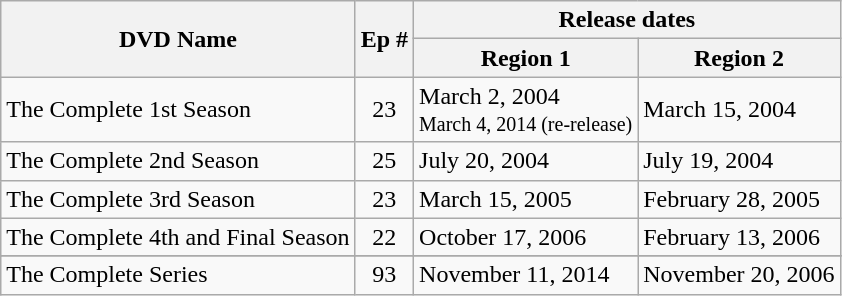<table class="wikitable">
<tr>
<th rowspan="2">DVD Name</th>
<th rowspan="2">Ep #</th>
<th colspan="2">Release dates</th>
</tr>
<tr>
<th>Region 1</th>
<th>Region 2</th>
</tr>
<tr>
<td>The Complete 1st Season</td>
<td align="center">23</td>
<td>March 2, 2004<br><small>March 4, 2014 (re-release)</small></td>
<td>March 15, 2004</td>
</tr>
<tr>
<td>The Complete 2nd Season</td>
<td align="center">25</td>
<td>July 20, 2004</td>
<td>July 19, 2004</td>
</tr>
<tr>
<td>The Complete 3rd Season</td>
<td align="center">23</td>
<td>March 15, 2005</td>
<td>February 28, 2005</td>
</tr>
<tr>
<td>The Complete 4th and Final Season</td>
<td align="center">22</td>
<td>October 17, 2006</td>
<td>February 13, 2006</td>
</tr>
<tr>
</tr>
<tr>
<td>The Complete Series</td>
<td align="center">93</td>
<td>November 11, 2014</td>
<td>November 20, 2006</td>
</tr>
</table>
